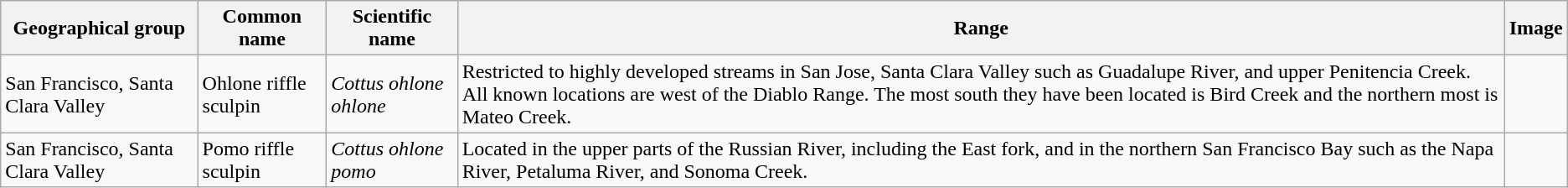<table class="wikitable">
<tr>
<th>Geographical group</th>
<th>Common name</th>
<th>Scientific name</th>
<th>Range</th>
<th>Image</th>
</tr>
<tr>
<td>San Francisco, Santa Clara Valley</td>
<td>Ohlone riffle sculpin</td>
<td><em>Cottus ohlone ohlone</em></td>
<td>Restricted to highly developed streams in San Jose, Santa Clara Valley such as Guadalupe River, and upper Penitencia Creek. All known locations are west of the Diablo Range. The most south they have been located is Bird Creek and the northern most is Mateo Creek.</td>
<td></td>
</tr>
<tr>
<td>San Francisco, Santa Clara Valley</td>
<td>Pomo riffle sculpin</td>
<td><em>Cottus ohlone pomo</em></td>
<td>Located in the upper parts of the Russian River, including the East fork, and in the northern San Francisco Bay such as the Napa River, Petaluma River, and Sonoma Creek.</td>
<td></td>
</tr>
</table>
